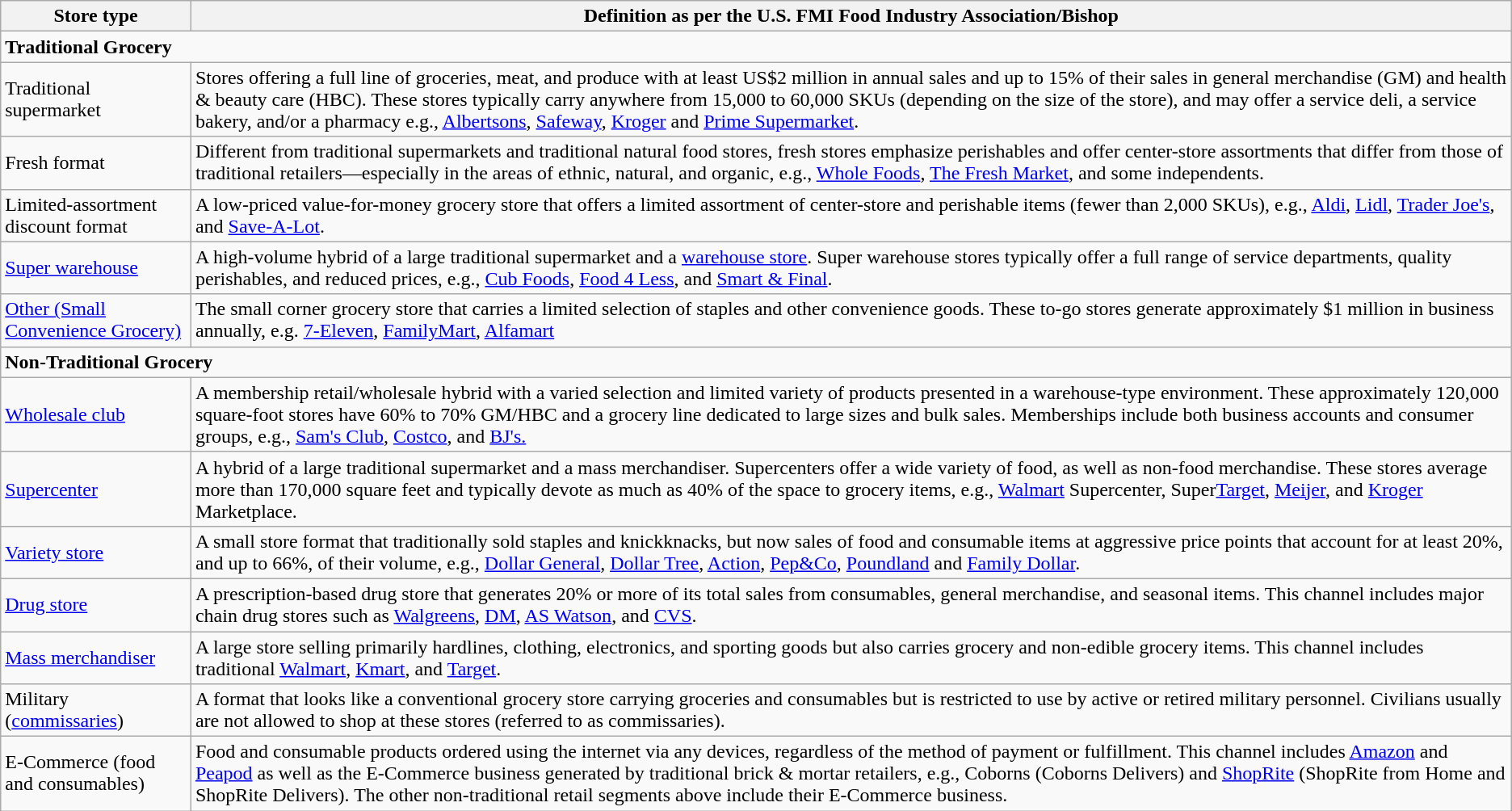<table class="wikitable">
<tr>
<th>Store type</th>
<th>Definition as per the U.S. FMI Food Industry Association/Bishop</th>
</tr>
<tr>
<td colspan="2"><strong>Traditional Grocery</strong></td>
</tr>
<tr>
<td>Traditional supermarket</td>
<td>Stores offering a full line of groceries, meat, and produce with at least US$2 million in annual sales and up to 15% of their sales in general merchandise (GM) and health & beauty care (HBC). These stores typically carry anywhere from 15,000 to 60,000 SKUs (depending on the size of the store), and may offer a service deli, a service bakery, and/or a pharmacy e.g., <a href='#'>Albertsons</a>, <a href='#'>Safeway</a>, <a href='#'>Kroger</a> and <a href='#'>Prime Supermarket</a>.</td>
</tr>
<tr>
<td>Fresh format</td>
<td>Different from traditional supermarkets and traditional natural food stores, fresh stores emphasize perishables and offer center-store assortments that differ from those of traditional retailers—especially in the areas of ethnic, natural, and organic, e.g., <a href='#'>Whole Foods</a>, <a href='#'>The Fresh Market</a>, and some independents.</td>
</tr>
<tr>
<td>Limited-assortment discount format</td>
<td>A low-priced value-for-money grocery store that offers a limited assortment of center-store and perishable items (fewer than 2,000 SKUs), e.g., <a href='#'>Aldi</a>, <a href='#'>Lidl</a>, <a href='#'>Trader Joe's</a>, and <a href='#'>Save-A-Lot</a>.</td>
</tr>
<tr>
<td><a href='#'>Super warehouse</a></td>
<td>A high-volume hybrid of a large traditional supermarket and a <a href='#'>warehouse store</a>. Super warehouse stores typically offer a full range of service departments, quality perishables, and reduced prices, e.g., <a href='#'>Cub Foods</a>, <a href='#'>Food 4 Less</a>, and <a href='#'>Smart & Final</a>.</td>
</tr>
<tr>
<td><a href='#'>Other (Small Convenience Grocery)</a></td>
<td>The small corner grocery store that carries a limited selection of staples and other convenience goods. These to-go stores generate approximately $1 million in business annually, e.g. <a href='#'>7-Eleven</a>, <a href='#'>FamilyMart</a>, <a href='#'>Alfamart</a></td>
</tr>
<tr>
<td colspan="2"><strong>Non-Traditional Grocery</strong></td>
</tr>
<tr>
<td><a href='#'>Wholesale club</a></td>
<td>A membership retail/wholesale hybrid with a varied selection and limited variety of products presented in a warehouse-type environment. These approximately 120,000 square-foot stores have 60% to 70% GM/HBC and a grocery line dedicated to large sizes and bulk sales. Memberships include both business accounts and consumer groups, e.g., <a href='#'>Sam's Club</a>, <a href='#'>Costco</a>, and <a href='#'>BJ's.</a></td>
</tr>
<tr>
<td><a href='#'>Supercenter</a></td>
<td>A hybrid of a large traditional supermarket and a mass merchandiser. Supercenters offer a wide variety of food, as well as non-food merchandise. These stores average more than 170,000 square feet and typically devote as much as 40% of the space to grocery items, e.g., <a href='#'>Walmart</a> Supercenter, Super<a href='#'>Target</a>, <a href='#'>Meijer</a>, and <a href='#'>Kroger</a> Marketplace.</td>
</tr>
<tr>
<td><a href='#'>Variety store</a></td>
<td>A small store format that traditionally sold staples and knickknacks, but now sales of food and consumable items at aggressive price points that account for at least 20%, and up to 66%, of their volume, e.g., <a href='#'>Dollar General</a>, <a href='#'>Dollar Tree</a>, <a href='#'>Action</a>, <a href='#'>Pep&Co</a>, <a href='#'>Poundland</a> and <a href='#'>Family Dollar</a>.</td>
</tr>
<tr>
<td><a href='#'>Drug store</a></td>
<td>A prescription-based drug store that generates 20% or more of its total sales from consumables, general merchandise, and seasonal items. This channel includes major chain drug stores such as <a href='#'>Walgreens</a>, <a href='#'>DM</a>, <a href='#'>AS Watson</a>, and <a href='#'>CVS</a>.</td>
</tr>
<tr>
<td><a href='#'>Mass merchandiser</a></td>
<td>A large store selling primarily hardlines, clothing, electronics, and sporting goods but also carries grocery and non-edible grocery items. This channel includes traditional <a href='#'>Walmart</a>, <a href='#'>Kmart</a>, and <a href='#'>Target</a>.</td>
</tr>
<tr>
<td>Military<br>(<a href='#'>commissaries</a>)</td>
<td>A format that looks like a conventional grocery store carrying groceries and consumables but is restricted to use by active or retired military personnel. Civilians usually are not allowed to shop at these stores (referred to as commissaries).</td>
</tr>
<tr>
<td>E-Commerce (food and consumables)</td>
<td>Food and consumable products ordered using the internet via any devices, regardless of the method of payment or fulfillment. This channel includes <a href='#'>Amazon</a> and <a href='#'>Peapod</a> as well as the E-Commerce business generated by traditional brick & mortar retailers, e.g., Coborns (Coborns Delivers) and <a href='#'>ShopRite</a> (ShopRite from Home and ShopRite Delivers). The other non-traditional retail segments above include their E-Commerce business.</td>
</tr>
</table>
